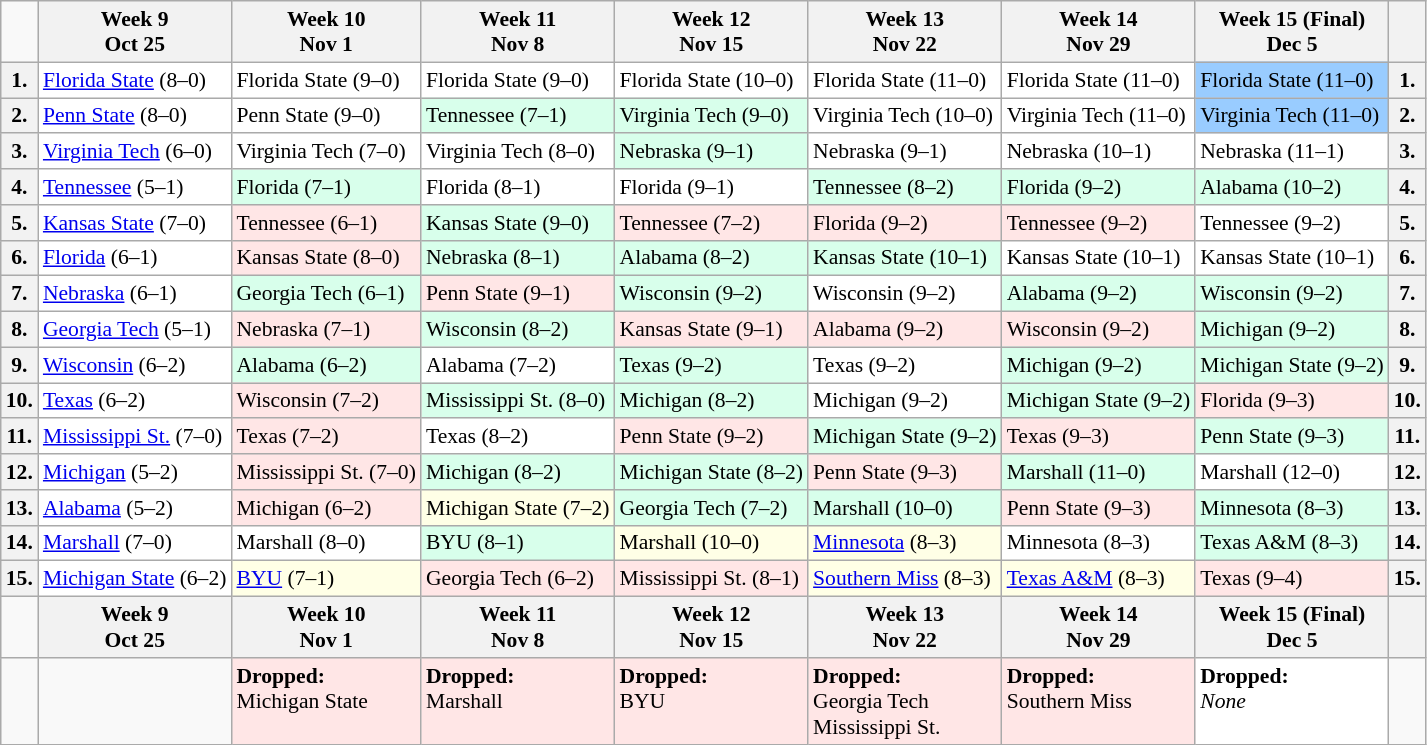<table class="wikitable" style="font-size:90%; white-space:nowrap;">
<tr>
<td></td>
<th>Week 9<br>Oct 25</th>
<th>Week 10<br>Nov 1</th>
<th>Week 11<br>Nov 8</th>
<th>Week 12<br>Nov 15</th>
<th>Week 13<br>Nov 22</th>
<th>Week 14<br>Nov 29</th>
<th>Week 15 (Final)<br>Dec 5</th>
<th></th>
</tr>
<tr>
<th>1.</th>
<td bgcolor="white"><a href='#'>Florida State</a> (8–0)</td>
<td bgcolor="white">Florida State (9–0)</td>
<td bgcolor="white">Florida State (9–0)</td>
<td bgcolor="white">Florida State (10–0)</td>
<td bgcolor="white">Florida State (11–0)</td>
<td bgcolor="white">Florida State (11–0)</td>
<td style="background:#99ccff;">Florida State (11–0)</td>
<th>1.</th>
</tr>
<tr>
<th>2.</th>
<td bgcolor="white"><a href='#'>Penn State</a> (8–0)</td>
<td bgcolor="white">Penn State (9–0)</td>
<td bgcolor=#D8FFEB>Tennessee (7–1)</td>
<td bgcolor=#D8FFEB>Virginia Tech (9–0)</td>
<td bgcolor="white">Virginia Tech (10–0)</td>
<td bgcolor="white">Virginia Tech (11–0)</td>
<td style="background:#99ccff;">Virginia Tech (11–0)</td>
<th>2.</th>
</tr>
<tr>
<th>3.</th>
<td bgcolor="white"><a href='#'>Virginia Tech</a> (6–0)</td>
<td bgcolor="white">Virginia Tech (7–0)</td>
<td bgcolor="white">Virginia Tech (8–0)</td>
<td bgcolor=#D8FFEB>Nebraska (9–1)</td>
<td bgcolor="white">Nebraska (9–1)</td>
<td bgcolor="white">Nebraska (10–1)</td>
<td bgcolor="white">Nebraska (11–1)</td>
<th>3.</th>
</tr>
<tr>
<th>4.</th>
<td bgcolor="white"><a href='#'>Tennessee</a> (5–1)</td>
<td bgcolor=#D8FFEB>Florida (7–1)</td>
<td bgcolor="white">Florida (8–1)</td>
<td bgcolor="white">Florida (9–1)</td>
<td bgcolor=#D8FFEB>Tennessee (8–2)</td>
<td bgcolor=#D8FFEB>Florida (9–2)</td>
<td bgcolor=#D8FFEB>Alabama (10–2)</td>
<th>4.</th>
</tr>
<tr>
<th>5.</th>
<td bgcolor="white"><a href='#'>Kansas State</a> (7–0)</td>
<td bgcolor=#FFE6E6>Tennessee (6–1)</td>
<td bgcolor=#D8FFEB>Kansas State (9–0)</td>
<td bgcolor=#FFE6E6>Tennessee (7–2)</td>
<td bgcolor=#FFE6E6>Florida (9–2)</td>
<td bgcolor=#FFE6E6>Tennessee (9–2)</td>
<td bgcolor="white">Tennessee (9–2)</td>
<th>5.</th>
</tr>
<tr>
<th>6.</th>
<td bgcolor="white"><a href='#'>Florida</a> (6–1)</td>
<td bgcolor=#FFE6E6>Kansas State (8–0)</td>
<td bgcolor=#D8FFEB>Nebraska (8–1)</td>
<td bgcolor=#D8FFEB>Alabama (8–2)</td>
<td bgcolor=#D8FFEB>Kansas State (10–1)</td>
<td bgcolor="white">Kansas State (10–1)</td>
<td bgcolor="white">Kansas State (10–1)</td>
<th>6.</th>
</tr>
<tr>
<th>7.</th>
<td bgcolor="white"><a href='#'>Nebraska</a> (6–1)</td>
<td bgcolor=#D8FFEB>Georgia Tech (6–1)</td>
<td bgcolor=#FFE6E6>Penn State (9–1)</td>
<td bgcolor=#D8FFEB>Wisconsin (9–2)</td>
<td bgcolor="white">Wisconsin (9–2)</td>
<td bgcolor=#D8FFEB>Alabama (9–2)</td>
<td bgcolor=#D8FFEB>Wisconsin (9–2)</td>
<th>7.</th>
</tr>
<tr>
<th>8.</th>
<td bgcolor="white"><a href='#'>Georgia Tech</a> (5–1)</td>
<td bgcolor=#FFE6E6>Nebraska (7–1)</td>
<td bgcolor=#D8FFEB>Wisconsin (8–2)</td>
<td bgcolor=#FFE6E6>Kansas State (9–1)</td>
<td bgcolor=#FFE6E6>Alabama (9–2)</td>
<td bgcolor=#FFE6E6>Wisconsin (9–2)</td>
<td bgcolor=#D8FFEB>Michigan (9–2)</td>
<th>8.</th>
</tr>
<tr>
<th>9.</th>
<td bgcolor="white"><a href='#'>Wisconsin</a> (6–2)</td>
<td bgcolor=#D8FFEB>Alabama (6–2)</td>
<td bgcolor="white">Alabama (7–2)</td>
<td bgcolor=#D8FFEB>Texas (9–2)</td>
<td bgcolor="white">Texas (9–2)</td>
<td bgcolor=#D8FFEB>Michigan (9–2)</td>
<td bgcolor=#D8FFEB>Michigan State (9–2)</td>
<th>9.</th>
</tr>
<tr>
<th>10.</th>
<td bgcolor="white"><a href='#'>Texas</a> (6–2)</td>
<td bgcolor=#FFE6E6>Wisconsin (7–2)</td>
<td bgcolor=#D8FFEB>Mississippi St. (8–0)</td>
<td bgcolor=#D8FFEB>Michigan (8–2)</td>
<td bgcolor="white">Michigan (9–2)</td>
<td bgcolor=#D8FFEB>Michigan State (9–2)</td>
<td bgcolor=#FFE6E6>Florida (9–3)</td>
<th>10.</th>
</tr>
<tr>
<th>11.</th>
<td bgcolor="white"><a href='#'>Mississippi St.</a> (7–0)</td>
<td bgcolor=#FFE6E6>Texas (7–2)</td>
<td bgcolor="white">Texas (8–2)</td>
<td bgcolor=#FFE6E6>Penn State (9–2)</td>
<td bgcolor=#D8FFEB>Michigan State (9–2)</td>
<td bgcolor=#FFE6E6>Texas (9–3)</td>
<td bgcolor=#D8FFEB>Penn State (9–3)</td>
<th>11.</th>
</tr>
<tr>
<th>12.</th>
<td bgcolor="white"><a href='#'>Michigan</a> (5–2)</td>
<td bgcolor=#FFE6E6>Mississippi St. (7–0)</td>
<td bgcolor=#D8FFEB>Michigan (8–2)</td>
<td bgcolor=#D8FFEB>Michigan State (8–2)</td>
<td bgcolor=#FFE6E6>Penn State (9–3)</td>
<td bgcolor=#D8FFEB>Marshall (11–0)</td>
<td bgcolor="white">Marshall (12–0)</td>
<th>12.</th>
</tr>
<tr>
<th>13.</th>
<td bgcolor="white"><a href='#'>Alabama</a> (5–2)</td>
<td bgcolor=#FFE6E6>Michigan (6–2)</td>
<td bgcolor=#FFFFE6>Michigan State (7–2)</td>
<td bgcolor=#D8FFEB>Georgia Tech (7–2)</td>
<td bgcolor=#D8FFEB>Marshall (10–0)</td>
<td bgcolor=#FFE6E6>Penn State (9–3)</td>
<td bgcolor=#D8FFEB>Minnesota (8–3)</td>
<th>13.</th>
</tr>
<tr>
<th>14.</th>
<td bgcolor="white"><a href='#'>Marshall</a> (7–0)</td>
<td bgcolor="white">Marshall (8–0)</td>
<td bgcolor=#D8FFEB>BYU (8–1)</td>
<td bgcolor=#FFFFE6>Marshall (10–0)</td>
<td bgcolor=#FFFFE6><a href='#'>Minnesota</a> (8–3)</td>
<td bgcolor="white">Minnesota (8–3)</td>
<td bgcolor=#D8FFEB>Texas A&M (8–3)</td>
<th>14.</th>
</tr>
<tr>
<th>15.</th>
<td bgcolor="white"><a href='#'>Michigan State</a> (6–2)</td>
<td bgcolor=#FFFFE6><a href='#'>BYU</a> (7–1)</td>
<td bgcolor=#FFE6E6>Georgia Tech (6–2)</td>
<td bgcolor=#FFE6E6>Mississippi St. (8–1)</td>
<td bgcolor=#FFFFE6><a href='#'>Southern Miss</a> (8–3)</td>
<td bgcolor=#FFFFE6><a href='#'>Texas A&M</a> (8–3)</td>
<td bgcolor=#FFE6E6>Texas (9–4)</td>
<th>15.</th>
</tr>
<tr>
<td></td>
<th>Week 9<br>Oct 25</th>
<th>Week 10<br>Nov 1</th>
<th>Week 11<br>Nov 8</th>
<th>Week 12<br>Nov 15</th>
<th>Week 13<br>Nov 22</th>
<th>Week 14<br>Nov 29</th>
<th>Week 15 (Final)<br>Dec 5</th>
<th></th>
</tr>
<tr valign="top">
<td></td>
<td></td>
<td bgcolor=#FFE6E6><strong>Dropped:</strong><br>Michigan State</td>
<td bgcolor=#FFE6E6><strong>Dropped:</strong><br>Marshall</td>
<td bgcolor=#FFE6E6><strong>Dropped:</strong><br>BYU</td>
<td bgcolor=#FFE6E6><strong>Dropped:</strong><br>Georgia Tech<br>Mississippi St.</td>
<td bgcolor=#FFE6E6><strong>Dropped:</strong><br>Southern Miss</td>
<td bgcolor="white"><strong>Dropped:</strong><br><em>None</em></td>
</tr>
</table>
